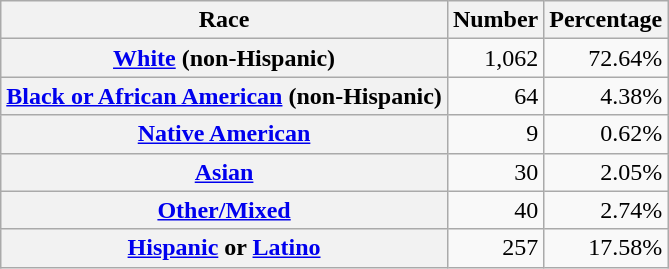<table class="wikitable" style="text-align:right">
<tr>
<th scope="col">Race</th>
<th scope="col">Number</th>
<th scope="col">Percentage</th>
</tr>
<tr>
<th scope="row"><a href='#'>White</a> (non-Hispanic)</th>
<td>1,062</td>
<td>72.64%</td>
</tr>
<tr>
<th scope="row"><a href='#'>Black or African American</a> (non-Hispanic)</th>
<td>64</td>
<td>4.38%</td>
</tr>
<tr>
<th scope="row"><a href='#'>Native American</a></th>
<td>9</td>
<td>0.62%</td>
</tr>
<tr>
<th scope="row"><a href='#'>Asian</a></th>
<td>30</td>
<td>2.05%</td>
</tr>
<tr>
<th scope="row"><a href='#'>Other/Mixed</a></th>
<td>40</td>
<td>2.74%</td>
</tr>
<tr>
<th scope="row"><a href='#'>Hispanic</a> or <a href='#'>Latino</a></th>
<td>257</td>
<td>17.58%</td>
</tr>
</table>
